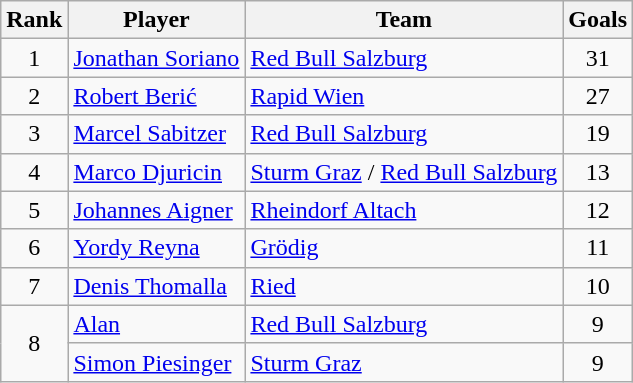<table class="wikitable" style="text-align:center;">
<tr>
<th>Rank</th>
<th>Player</th>
<th>Team</th>
<th>Goals</th>
</tr>
<tr>
<td>1</td>
<td align=left> <a href='#'>Jonathan Soriano</a></td>
<td align=left><a href='#'>Red Bull Salzburg</a></td>
<td>31</td>
</tr>
<tr>
<td>2</td>
<td align=left> <a href='#'>Robert Berić</a></td>
<td align=left><a href='#'>Rapid Wien</a></td>
<td>27</td>
</tr>
<tr>
<td>3</td>
<td align=left> <a href='#'>Marcel Sabitzer</a></td>
<td align=left><a href='#'>Red Bull Salzburg</a></td>
<td>19</td>
</tr>
<tr>
<td>4</td>
<td align=left> <a href='#'>Marco Djuricin</a></td>
<td align=left><a href='#'>Sturm Graz</a> / <a href='#'>Red Bull Salzburg</a></td>
<td>13</td>
</tr>
<tr>
<td>5</td>
<td align=left> <a href='#'>Johannes Aigner</a></td>
<td align=left><a href='#'>Rheindorf Altach</a></td>
<td>12</td>
</tr>
<tr>
<td>6</td>
<td align=left> <a href='#'>Yordy Reyna</a></td>
<td align=left><a href='#'>Grödig</a></td>
<td>11</td>
</tr>
<tr>
<td>7</td>
<td align=left> <a href='#'>Denis Thomalla</a></td>
<td align=left><a href='#'>Ried</a></td>
<td>10</td>
</tr>
<tr>
<td rowspan=2>8</td>
<td align=left> <a href='#'>Alan</a></td>
<td align=left><a href='#'>Red Bull Salzburg</a></td>
<td>9</td>
</tr>
<tr>
<td align=left> <a href='#'>Simon Piesinger</a></td>
<td align=left><a href='#'>Sturm Graz</a></td>
<td>9</td>
</tr>
</table>
